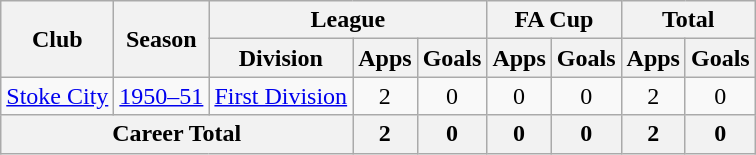<table class="wikitable" style="text-align: center;">
<tr>
<th rowspan="2">Club</th>
<th rowspan="2">Season</th>
<th colspan="3">League</th>
<th colspan="2">FA Cup</th>
<th colspan="2">Total</th>
</tr>
<tr>
<th>Division</th>
<th>Apps</th>
<th>Goals</th>
<th>Apps</th>
<th>Goals</th>
<th>Apps</th>
<th>Goals</th>
</tr>
<tr>
<td><a href='#'>Stoke City</a></td>
<td><a href='#'>1950–51</a></td>
<td><a href='#'>First Division</a></td>
<td>2</td>
<td>0</td>
<td>0</td>
<td>0</td>
<td>2</td>
<td>0</td>
</tr>
<tr>
<th colspan="3">Career Total</th>
<th>2</th>
<th>0</th>
<th>0</th>
<th>0</th>
<th>2</th>
<th>0</th>
</tr>
</table>
